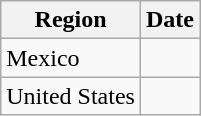<table class="wikitable">
<tr>
<th>Region</th>
<th>Date</th>
</tr>
<tr>
<td>Mexico</td>
<td></td>
</tr>
<tr>
<td>United States</td>
<td></td>
</tr>
</table>
